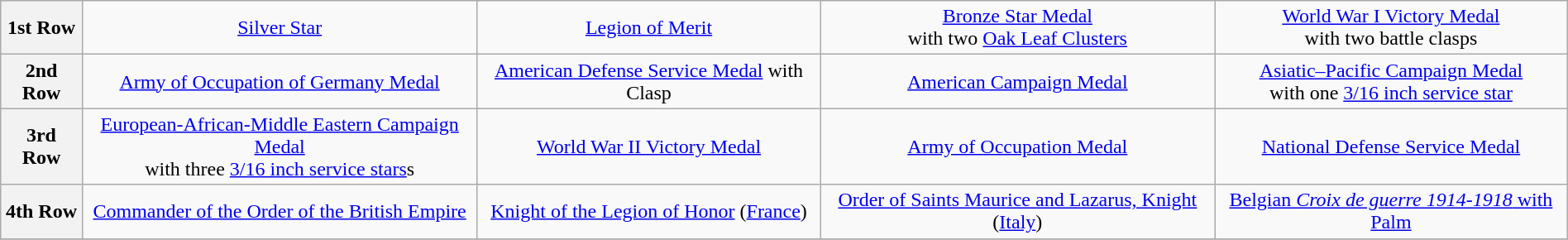<table class="wikitable" style="margin:1em auto; text-align:center;">
<tr>
<th>1st Row</th>
<td colspan="4"><a href='#'>Silver Star</a></td>
<td colspan="4"><a href='#'>Legion of Merit</a></td>
<td colspan="4"><a href='#'>Bronze Star Medal</a><br> with two <a href='#'>Oak Leaf Clusters</a></td>
<td colspan="4"><a href='#'>World War I Victory Medal</a><br> with two battle clasps</td>
</tr>
<tr>
<th>2nd Row</th>
<td colspan="4"><a href='#'>Army of Occupation of Germany Medal</a></td>
<td colspan="4"><a href='#'>American Defense Service Medal</a> with Clasp</td>
<td colspan="4"><a href='#'>American Campaign Medal</a></td>
<td colspan="4"><a href='#'>Asiatic–Pacific Campaign Medal</a><br> with one <a href='#'>3/16 inch service star</a></td>
</tr>
<tr>
<th>3rd Row</th>
<td colspan="4"><a href='#'>European-African-Middle Eastern Campaign Medal</a><br> with three <a href='#'>3/16 inch service stars</a>s</td>
<td colspan="4"><a href='#'>World War II Victory Medal</a></td>
<td colspan="4"><a href='#'>Army of Occupation Medal</a></td>
<td colspan="4"><a href='#'>National Defense Service Medal</a></td>
</tr>
<tr>
<th>4th Row</th>
<td colspan="4"><a href='#'>Commander of the Order of the British Empire</a></td>
<td colspan="4"><a href='#'>Knight of the Legion of Honor</a> (<a href='#'>France</a>)</td>
<td colspan="4"><a href='#'>Order of Saints Maurice and Lazarus, Knight</a> (<a href='#'>Italy</a>)</td>
<td colspan="4"><a href='#'>Belgian <em>Croix de guerre 1914-1918</em> with Palm</a></td>
</tr>
<tr>
</tr>
</table>
